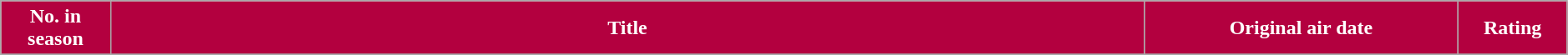<table class="wikitable plainrowheaders" style="width:99%;">
<tr>
<th scope="col" style="background-color: #B3003F; color: #FFFFFF;" width=7%>No. in<br>season</th>
<th scope="col" style="background-color: #B3003F; color: #FFFFFF;">Title</th>
<th scope="col" style="background-color: #B3003F; color: #FFFFFF;" width=20%>Original air date</th>
<th scope="col" style="background-color: #B3003F; color: #FFFFFF;" width=7%>Rating</th>
</tr>
<tr>
</tr>
</table>
